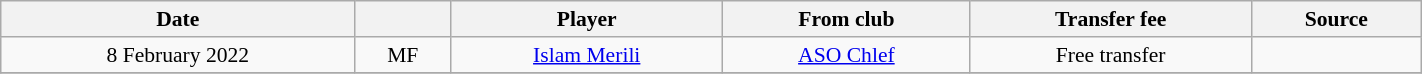<table class="wikitable sortable" style="width:75%; text-align:center; font-size:90%; text-align:centre;">
<tr>
<th>Date</th>
<th></th>
<th>Player</th>
<th>From club</th>
<th>Transfer fee</th>
<th>Source</th>
</tr>
<tr>
<td>8 February 2022</td>
<td>MF</td>
<td> <a href='#'>Islam Merili</a></td>
<td><a href='#'>ASO Chlef</a></td>
<td>Free transfer</td>
<td></td>
</tr>
<tr>
</tr>
</table>
